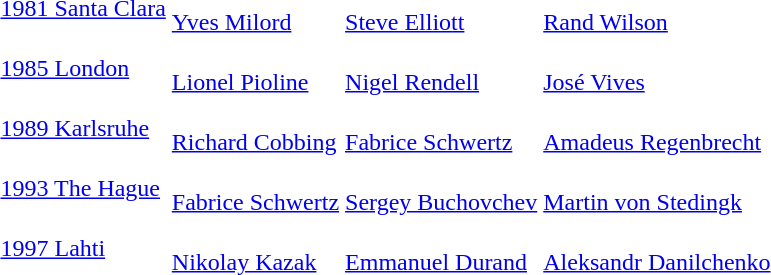<table>
<tr>
<td><a href='#'>1981 Santa Clara</a></td>
<td><br> <a href='#'>Yves Milord</a></td>
<td><br> <a href='#'>Steve Elliott</a></td>
<td><br> <a href='#'>Rand Wilson</a></td>
</tr>
<tr>
<td><a href='#'>1985 London</a></td>
<td><br> <a href='#'>Lionel Pioline</a></td>
<td><br> <a href='#'>Nigel Rendell</a></td>
<td><br> <a href='#'>José Vives</a></td>
</tr>
<tr>
<td><a href='#'>1989 Karlsruhe</a></td>
<td><br> <a href='#'>Richard Cobbing</a></td>
<td><br> <a href='#'>Fabrice Schwertz</a></td>
<td><br> <a href='#'>Amadeus Regenbrecht</a></td>
</tr>
<tr>
<td><a href='#'>1993 The Hague</a></td>
<td><br> <a href='#'>Fabrice Schwertz</a></td>
<td><br> <a href='#'>Sergey Buchovchev</a></td>
<td><br> <a href='#'>Martin von Stedingk</a></td>
</tr>
<tr>
<td><a href='#'>1997 Lahti</a></td>
<td><br> <a href='#'>Nikolay Kazak</a></td>
<td><br> <a href='#'>Emmanuel Durand</a></td>
<td><br> <a href='#'>Aleksandr Danilchenko</a></td>
</tr>
</table>
